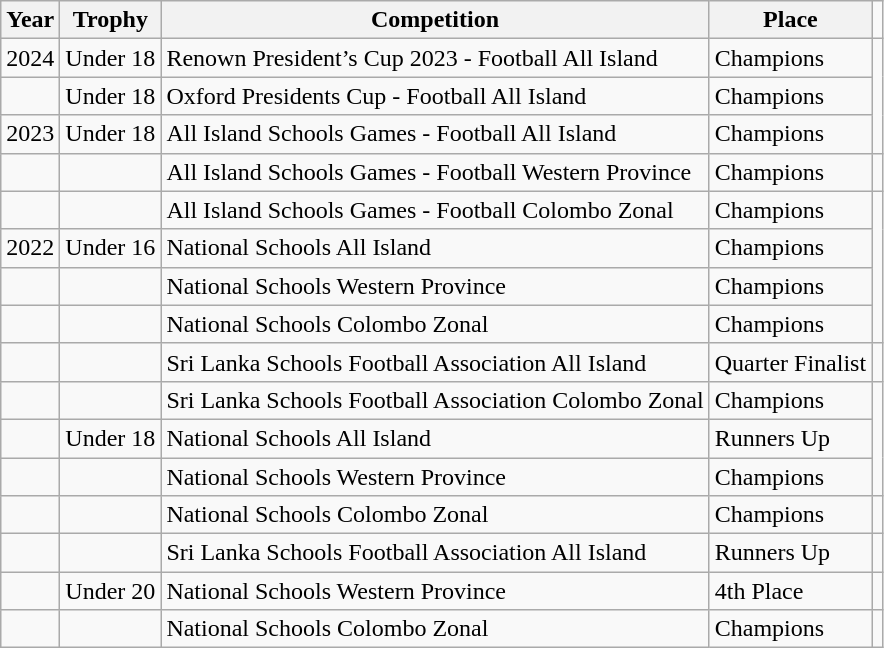<table class="wikitable">
<tr>
<th>Year</th>
<th>Trophy</th>
<th>Competition</th>
<th>Place</th>
<td></td>
</tr>
<tr>
<td>2024</td>
<td>Under 18</td>
<td>Renown President’s Cup 2023 - Football All Island</td>
<td>Champions</td>
</tr>
<tr>
<td></td>
<td>Under 18</td>
<td>Oxford Presidents Cup - Football All Island</td>
<td>Champions</td>
</tr>
<tr>
<td>2023</td>
<td>Under 18</td>
<td>All Island Schools Games - Football All Island</td>
<td>Champions</td>
</tr>
<tr>
<td></td>
<td></td>
<td>All Island Schools Games - Football Western Province</td>
<td>Champions</td>
<td></td>
</tr>
<tr>
<td></td>
<td></td>
<td>All Island Schools Games - Football Colombo Zonal</td>
<td>Champions</td>
</tr>
<tr>
<td>2022</td>
<td>Under 16</td>
<td>National Schools All Island</td>
<td>Champions</td>
</tr>
<tr>
<td></td>
<td></td>
<td>National Schools Western Province</td>
<td>Champions</td>
</tr>
<tr>
<td></td>
<td></td>
<td>National Schools Colombo Zonal</td>
<td>Champions</td>
</tr>
<tr>
<td></td>
<td></td>
<td>Sri Lanka Schools Football Association All Island</td>
<td>Quarter Finalist</td>
<td></td>
</tr>
<tr>
<td></td>
<td></td>
<td>Sri Lanka Schools Football Association Colombo Zonal</td>
<td>Champions</td>
</tr>
<tr>
<td></td>
<td>Under 18</td>
<td>National Schools All Island</td>
<td>Runners Up</td>
</tr>
<tr>
<td></td>
<td></td>
<td>National Schools Western Province</td>
<td>Champions</td>
</tr>
<tr>
<td></td>
<td></td>
<td>National Schools Colombo Zonal</td>
<td>Champions</td>
<td></td>
</tr>
<tr>
<td></td>
<td></td>
<td>Sri Lanka Schools Football Association All Island</td>
<td>Runners Up</td>
<td></td>
</tr>
<tr>
<td></td>
<td>Under 20</td>
<td>National Schools Western Province</td>
<td>4th Place</td>
</tr>
<tr>
<td></td>
<td></td>
<td>National Schools Colombo Zonal</td>
<td>Champions</td>
<td></td>
</tr>
</table>
